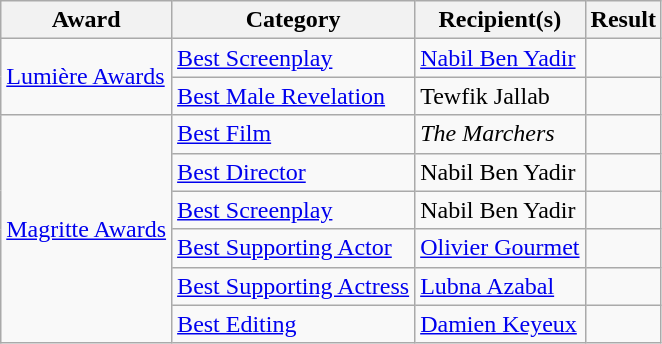<table class="wikitable" style="font-size: 100%;">
<tr l>
<th>Award</th>
<th>Category</th>
<th>Recipient(s)</th>
<th>Result</th>
</tr>
<tr>
<td rowspan="2"><a href='#'>Lumière Awards</a></td>
<td><a href='#'>Best Screenplay</a></td>
<td><a href='#'>Nabil Ben Yadir</a></td>
<td></td>
</tr>
<tr>
<td><a href='#'>Best Male Revelation</a></td>
<td>Tewfik Jallab</td>
<td></td>
</tr>
<tr>
<td rowspan="6"><a href='#'>Magritte Awards</a></td>
<td><a href='#'>Best Film</a></td>
<td><em>The Marchers</em></td>
<td></td>
</tr>
<tr>
<td><a href='#'>Best Director</a></td>
<td>Nabil Ben Yadir</td>
<td></td>
</tr>
<tr>
<td><a href='#'>Best Screenplay</a></td>
<td>Nabil Ben Yadir</td>
<td></td>
</tr>
<tr>
<td><a href='#'>Best Supporting Actor</a></td>
<td><a href='#'>Olivier Gourmet</a></td>
<td></td>
</tr>
<tr>
<td><a href='#'>Best Supporting Actress</a></td>
<td><a href='#'>Lubna Azabal</a></td>
<td></td>
</tr>
<tr>
<td><a href='#'>Best Editing</a></td>
<td><a href='#'>Damien Keyeux</a></td>
<td></td>
</tr>
</table>
